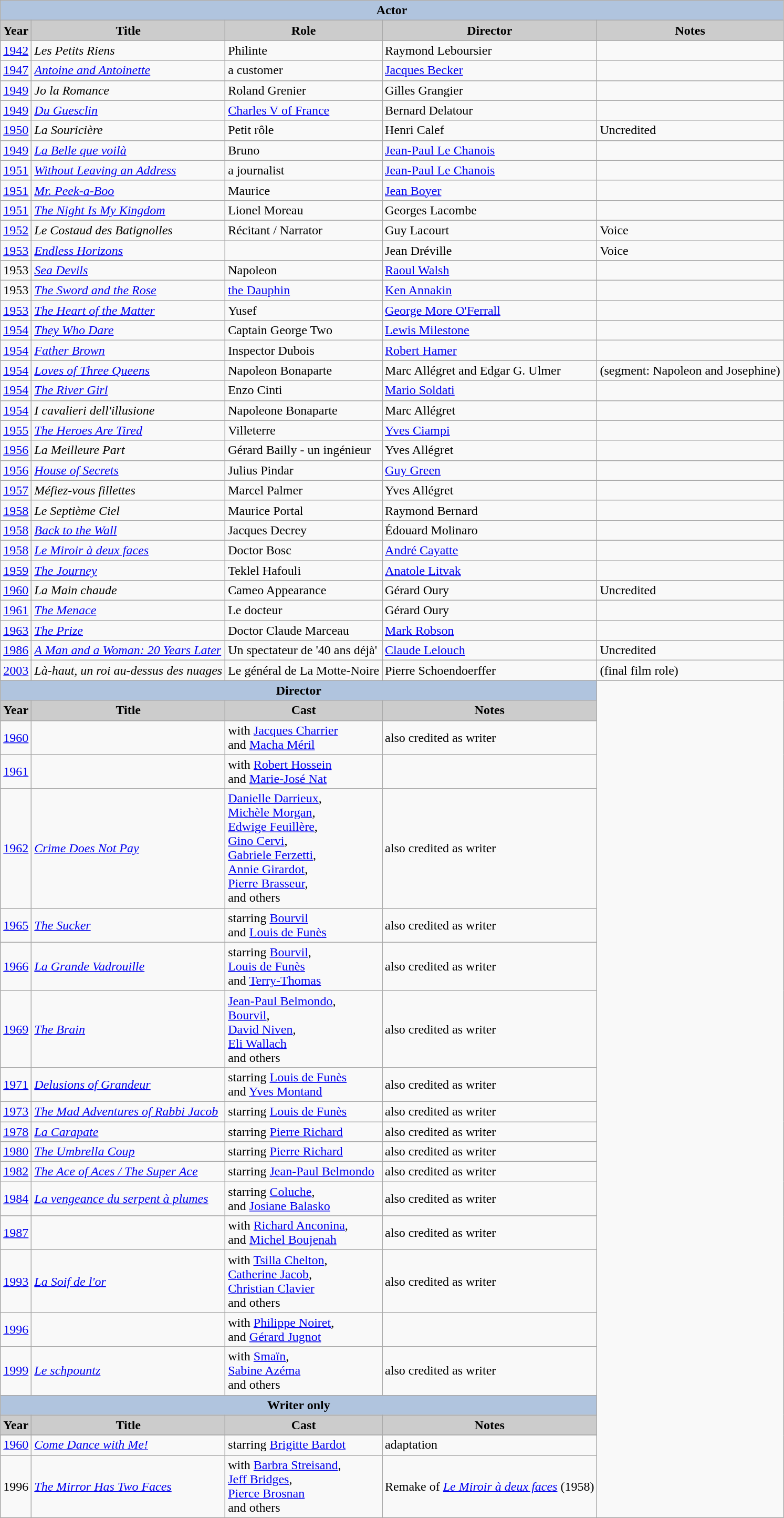<table class="wikitable">
<tr>
<th colspan="5" style="background:#B0C4DE;">Actor</th>
</tr>
<tr>
<th style="background:#ccc;">Year</th>
<th style="background:#ccc;">Title</th>
<th style="background:#ccc;">Role</th>
<th style="background:#ccc;">Director</th>
<th style="background:#ccc;">Notes</th>
</tr>
<tr>
<td><a href='#'>1942</a></td>
<td><em>Les Petits Riens</em></td>
<td>Philinte</td>
<td>Raymond Leboursier</td>
<td></td>
</tr>
<tr>
<td><a href='#'>1947</a></td>
<td><em><a href='#'>Antoine and Antoinette</a></em></td>
<td>a customer</td>
<td><a href='#'>Jacques Becker</a></td>
<td></td>
</tr>
<tr>
<td><a href='#'>1949</a></td>
<td><em>Jo la Romance</em></td>
<td>Roland Grenier</td>
<td>Gilles Grangier</td>
<td></td>
</tr>
<tr>
<td><a href='#'>1949</a></td>
<td><em><a href='#'>Du Guesclin</a></em></td>
<td><a href='#'>Charles V of France</a></td>
<td>Bernard Delatour</td>
<td></td>
</tr>
<tr>
<td><a href='#'>1950</a></td>
<td><em>La Souricière</em></td>
<td>Petit rôle</td>
<td>Henri Calef</td>
<td>Uncredited</td>
</tr>
<tr>
<td><a href='#'>1949</a></td>
<td><em><a href='#'>La Belle que voilà</a></em></td>
<td>Bruno</td>
<td><a href='#'>Jean-Paul Le Chanois</a></td>
<td></td>
</tr>
<tr>
<td><a href='#'>1951</a></td>
<td><em><a href='#'>Without Leaving an Address</a></em></td>
<td>a journalist</td>
<td><a href='#'>Jean-Paul Le Chanois</a></td>
<td></td>
</tr>
<tr>
<td><a href='#'>1951</a></td>
<td><em><a href='#'>Mr. Peek-a-Boo</a></em></td>
<td>Maurice</td>
<td><a href='#'>Jean Boyer</a></td>
<td></td>
</tr>
<tr>
<td><a href='#'>1951</a></td>
<td><em><a href='#'>The Night Is My Kingdom</a></em></td>
<td>Lionel Moreau</td>
<td>Georges Lacombe</td>
<td></td>
</tr>
<tr>
<td><a href='#'>1952</a></td>
<td><em>Le Costaud des Batignolles</em></td>
<td>Récitant / Narrator</td>
<td>Guy Lacourt</td>
<td>Voice</td>
</tr>
<tr>
<td><a href='#'>1953</a></td>
<td><em><a href='#'>Endless Horizons</a></em></td>
<td></td>
<td>Jean Dréville</td>
<td>Voice</td>
</tr>
<tr>
<td>1953</td>
<td><em><a href='#'>Sea Devils</a></em></td>
<td>Napoleon</td>
<td><a href='#'>Raoul Walsh</a></td>
<td></td>
</tr>
<tr>
<td>1953</td>
<td><em><a href='#'>The Sword and the Rose</a></em></td>
<td><a href='#'>the Dauphin</a></td>
<td><a href='#'>Ken Annakin</a></td>
<td></td>
</tr>
<tr>
<td><a href='#'>1953</a></td>
<td><em><a href='#'>The Heart of the Matter</a></em></td>
<td>Yusef</td>
<td><a href='#'>George More O'Ferrall</a></td>
<td></td>
</tr>
<tr>
<td><a href='#'>1954</a></td>
<td><em><a href='#'>They Who Dare</a></em></td>
<td>Captain George Two</td>
<td><a href='#'>Lewis Milestone</a></td>
<td></td>
</tr>
<tr>
<td><a href='#'>1954</a></td>
<td><em><a href='#'>Father Brown</a></em></td>
<td>Inspector Dubois</td>
<td><a href='#'>Robert Hamer</a></td>
<td></td>
</tr>
<tr>
<td><a href='#'>1954</a></td>
<td><em><a href='#'>Loves of Three Queens</a></em></td>
<td>Napoleon Bonaparte</td>
<td>Marc Allégret and Edgar G. Ulmer</td>
<td>(segment: Napoleon and Josephine)</td>
</tr>
<tr>
<td><a href='#'>1954</a></td>
<td><em><a href='#'>The River Girl</a></em></td>
<td>Enzo Cinti</td>
<td><a href='#'>Mario Soldati</a></td>
<td></td>
</tr>
<tr>
<td><a href='#'>1954</a></td>
<td><em>I cavalieri dell'illusione</em></td>
<td>Napoleone Bonaparte</td>
<td>Marc Allégret</td>
<td></td>
</tr>
<tr>
<td><a href='#'>1955</a></td>
<td><em><a href='#'>The Heroes Are Tired</a></em></td>
<td>Villeterre</td>
<td><a href='#'>Yves Ciampi</a></td>
<td></td>
</tr>
<tr>
<td><a href='#'>1956</a></td>
<td><em>La Meilleure Part</em></td>
<td>Gérard Bailly - un ingénieur</td>
<td>Yves Allégret</td>
<td></td>
</tr>
<tr>
<td><a href='#'>1956</a></td>
<td><em><a href='#'>House of Secrets</a></em></td>
<td>Julius Pindar</td>
<td><a href='#'>Guy Green</a></td>
<td></td>
</tr>
<tr>
<td><a href='#'>1957</a></td>
<td><em>Méfiez-vous fillettes</em></td>
<td>Marcel Palmer</td>
<td>Yves Allégret</td>
<td></td>
</tr>
<tr>
<td><a href='#'>1958</a></td>
<td><em>Le Septième Ciel</em></td>
<td>Maurice Portal</td>
<td>Raymond Bernard</td>
<td></td>
</tr>
<tr>
<td><a href='#'>1958</a></td>
<td><em><a href='#'>Back to the Wall</a></em></td>
<td>Jacques Decrey</td>
<td>Édouard Molinaro</td>
<td></td>
</tr>
<tr>
<td><a href='#'>1958</a></td>
<td><em><a href='#'>Le Miroir à deux faces</a></em></td>
<td>Doctor Bosc</td>
<td><a href='#'>André Cayatte</a></td>
<td></td>
</tr>
<tr>
<td><a href='#'>1959</a></td>
<td><em><a href='#'>The Journey</a></em></td>
<td>Teklel Hafouli</td>
<td><a href='#'>Anatole Litvak</a></td>
<td></td>
</tr>
<tr>
<td><a href='#'>1960</a></td>
<td><em>La Main chaude</em></td>
<td>Cameo Appearance</td>
<td>Gérard Oury</td>
<td>Uncredited</td>
</tr>
<tr>
<td><a href='#'>1961</a></td>
<td><em><a href='#'>The Menace</a></em></td>
<td>Le docteur</td>
<td>Gérard Oury</td>
<td></td>
</tr>
<tr>
<td><a href='#'>1963</a></td>
<td><em><a href='#'>The Prize</a></em></td>
<td>Doctor Claude Marceau</td>
<td><a href='#'>Mark Robson</a></td>
<td></td>
</tr>
<tr>
<td><a href='#'>1986</a></td>
<td><em><a href='#'>A Man and a Woman: 20 Years Later</a></em></td>
<td>Un spectateur de '40 ans déjà'</td>
<td><a href='#'>Claude Lelouch</a></td>
<td>Uncredited</td>
</tr>
<tr>
<td><a href='#'>2003</a></td>
<td><em>Là-haut, un roi au-dessus des nuages</em></td>
<td>Le général de La Motte-Noire</td>
<td>Pierre Schoendoerffer</td>
<td>(final film role)</td>
</tr>
<tr>
<th colspan="4" style="background:#B0C4DE;">Director</th>
</tr>
<tr>
<th style="background:#ccc;">Year</th>
<th style="background:#ccc;">Title</th>
<th style="background:#ccc;">Cast</th>
<th style="background:#ccc;">Notes</th>
</tr>
<tr>
<td><a href='#'>1960</a></td>
<td><em></em></td>
<td>with <a href='#'>Jacques Charrier</a><br>and <a href='#'>Macha Méril</a></td>
<td>also credited as writer</td>
</tr>
<tr>
<td><a href='#'>1961</a></td>
<td><em></em></td>
<td>with <a href='#'>Robert Hossein</a><br>and <a href='#'>Marie-José Nat</a></td>
<td></td>
</tr>
<tr>
<td><a href='#'>1962</a></td>
<td><em><a href='#'>Crime Does Not Pay</a></em></td>
<td><a href='#'>Danielle Darrieux</a>,<br> <a href='#'>Michèle Morgan</a>,<br> <a href='#'>Edwige Feuillère</a>,<br> <a href='#'>Gino Cervi</a>,<br> <a href='#'>Gabriele Ferzetti</a>,<br><a href='#'>Annie Girardot</a>,<br> <a href='#'>Pierre Brasseur</a>,<br> and others</td>
<td>also credited as writer</td>
</tr>
<tr>
<td><a href='#'>1965</a></td>
<td><em><a href='#'>The Sucker</a></em></td>
<td>starring <a href='#'>Bourvil</a><br>and <a href='#'>Louis de Funès</a></td>
<td>also credited as writer</td>
</tr>
<tr>
<td><a href='#'>1966</a></td>
<td><em><a href='#'>La Grande Vadrouille</a></em></td>
<td>starring <a href='#'>Bourvil</a>,<br> <a href='#'>Louis de Funès</a> <br>and <a href='#'>Terry-Thomas</a></td>
<td>also credited as writer</td>
</tr>
<tr>
<td><a href='#'>1969</a></td>
<td><em><a href='#'>The Brain</a></em></td>
<td><a href='#'>Jean-Paul Belmondo</a>,<br> <a href='#'>Bourvil</a>,<br> <a href='#'>David Niven</a>,<br> <a href='#'>Eli Wallach</a> <br>and others</td>
<td>also credited as writer</td>
</tr>
<tr>
<td><a href='#'>1971</a></td>
<td><em><a href='#'>Delusions of Grandeur</a></em></td>
<td>starring <a href='#'>Louis de Funès</a><br>and <a href='#'>Yves Montand</a></td>
<td>also credited as writer</td>
</tr>
<tr>
<td><a href='#'>1973</a></td>
<td><em><a href='#'>The Mad Adventures of Rabbi Jacob</a></em></td>
<td>starring <a href='#'>Louis de Funès</a></td>
<td>also credited as writer</td>
</tr>
<tr>
<td><a href='#'>1978</a></td>
<td><em><a href='#'>La Carapate</a></em></td>
<td>starring <a href='#'>Pierre Richard</a></td>
<td>also credited as writer</td>
</tr>
<tr>
<td><a href='#'>1980</a></td>
<td><em><a href='#'>The Umbrella Coup</a></em></td>
<td>starring <a href='#'>Pierre Richard</a></td>
<td>also credited as writer</td>
</tr>
<tr>
<td><a href='#'>1982</a></td>
<td><em><a href='#'>The Ace of Aces / The Super Ace</a></em></td>
<td>starring <a href='#'>Jean-Paul Belmondo</a></td>
<td>also credited as writer</td>
</tr>
<tr>
<td><a href='#'>1984</a></td>
<td><em><a href='#'>La vengeance du serpent à plumes</a></em></td>
<td>starring <a href='#'>Coluche</a>,<br>and <a href='#'>Josiane Balasko</a></td>
<td>also credited as writer</td>
</tr>
<tr>
<td><a href='#'>1987</a></td>
<td><em></em></td>
<td>with <a href='#'>Richard Anconina</a>,<br>and <a href='#'>Michel Boujenah</a></td>
<td>also credited as writer</td>
</tr>
<tr>
<td><a href='#'>1993</a></td>
<td><em><a href='#'>La Soif de l'or</a></em></td>
<td>with <a href='#'>Tsilla Chelton</a>,<br><a href='#'>Catherine Jacob</a>,<br><a href='#'>Christian Clavier</a><br> and others</td>
<td>also credited as writer</td>
</tr>
<tr>
<td><a href='#'>1996</a></td>
<td><em></em></td>
<td>with <a href='#'>Philippe Noiret</a>,<br>and <a href='#'>Gérard Jugnot</a></td>
<td></td>
</tr>
<tr>
<td><a href='#'>1999</a></td>
<td><em><a href='#'>Le schpountz</a></em></td>
<td>with <a href='#'>Smaïn</a>,<br><a href='#'>Sabine Azéma</a><br> and others</td>
<td>also credited as writer</td>
</tr>
<tr>
<th colspan="4" style="background:#B0C4DE;">Writer only</th>
</tr>
<tr>
<th style="background:#ccc;">Year</th>
<th style="background:#ccc;">Title</th>
<th style="background:#ccc;">Cast</th>
<th style="background:#ccc;">Notes</th>
</tr>
<tr>
</tr>
<tr>
<td><a href='#'>1960</a></td>
<td><em><a href='#'>Come Dance with Me!</a></em></td>
<td>starring <a href='#'>Brigitte Bardot</a></td>
<td>adaptation</td>
</tr>
<tr>
<td>1996</td>
<td><em><a href='#'>The Mirror Has Two Faces</a></em></td>
<td>with <a href='#'>Barbra Streisand</a>,<br> <a href='#'>Jeff Bridges</a>,<br><a href='#'>Pierce Brosnan</a><br> and others</td>
<td>Remake of <em><a href='#'>Le Miroir à deux faces</a></em> (1958)</td>
</tr>
</table>
